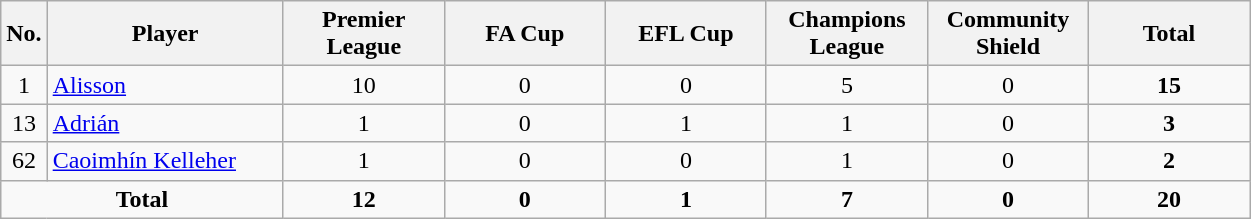<table class="wikitable sortable alternance"  style="text-align:center">
<tr>
<th width=10>No.</th>
<th width=150>Player</th>
<th width=100>Premier League</th>
<th width=100>FA Cup</th>
<th width=100>EFL Cup</th>
<th width=100>Champions League</th>
<th width=100>Community Shield</th>
<th width=100>Total</th>
</tr>
<tr>
<td>1</td>
<td align="left"> <a href='#'>Alisson</a></td>
<td>10</td>
<td>0</td>
<td>0</td>
<td>5</td>
<td>0</td>
<td><strong>15</strong></td>
</tr>
<tr>
<td>13</td>
<td align="left"> <a href='#'>Adrián</a></td>
<td>1</td>
<td>0</td>
<td>1</td>
<td>1</td>
<td>0</td>
<td><strong>3</strong></td>
</tr>
<tr>
<td>62</td>
<td align="left"> <a href='#'>Caoimhín Kelleher</a></td>
<td>1</td>
<td>0</td>
<td>0</td>
<td>1</td>
<td>0</td>
<td><strong>2</strong></td>
</tr>
<tr class="sortbottom">
<td colspan="2"><strong>Total</strong></td>
<td><strong>12</strong></td>
<td><strong>0</strong></td>
<td><strong>1</strong></td>
<td><strong>7</strong></td>
<td><strong>0</strong></td>
<td><strong>20</strong></td>
</tr>
</table>
